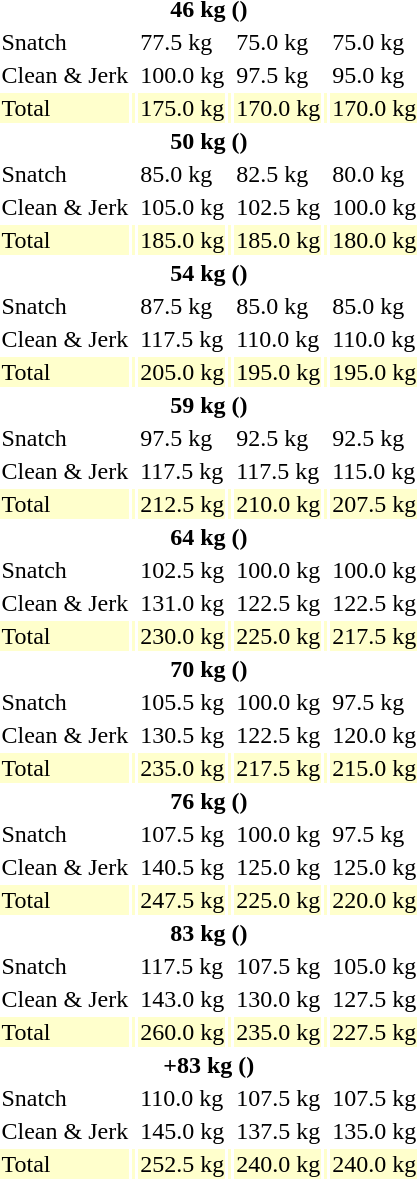<table>
<tr>
<th colspan=7>46 kg ()</th>
</tr>
<tr>
<td>Snatch</td>
<td></td>
<td>77.5 kg</td>
<td></td>
<td>75.0 kg</td>
<td></td>
<td>75.0 kg</td>
</tr>
<tr>
<td>Clean & Jerk</td>
<td></td>
<td>100.0 kg</td>
<td></td>
<td>97.5 kg</td>
<td></td>
<td>95.0 kg</td>
</tr>
<tr bgcolor=ffffcc>
<td>Total</td>
<td></td>
<td>175.0 kg</td>
<td></td>
<td>170.0 kg</td>
<td></td>
<td>170.0 kg</td>
</tr>
<tr>
<th colspan=7>50 kg ()</th>
</tr>
<tr>
<td>Snatch</td>
<td></td>
<td>85.0 kg</td>
<td></td>
<td>82.5 kg</td>
<td></td>
<td>80.0 kg</td>
</tr>
<tr>
<td>Clean & Jerk</td>
<td></td>
<td>105.0 kg</td>
<td></td>
<td>102.5 kg</td>
<td></td>
<td>100.0 kg</td>
</tr>
<tr bgcolor=ffffcc>
<td>Total</td>
<td></td>
<td>185.0 kg</td>
<td></td>
<td>185.0 kg</td>
<td></td>
<td>180.0 kg</td>
</tr>
<tr>
<th colspan=7>54 kg ()</th>
</tr>
<tr>
<td>Snatch</td>
<td></td>
<td>87.5 kg</td>
<td></td>
<td>85.0 kg</td>
<td></td>
<td>85.0 kg</td>
</tr>
<tr>
<td>Clean & Jerk</td>
<td></td>
<td>117.5 kg<br></td>
<td></td>
<td>110.0 kg</td>
<td></td>
<td>110.0 kg</td>
</tr>
<tr bgcolor=ffffcc>
<td>Total</td>
<td></td>
<td>205.0 kg</td>
<td></td>
<td>195.0 kg</td>
<td></td>
<td>195.0 kg</td>
</tr>
<tr>
<th colspan=7>59 kg ()</th>
</tr>
<tr>
<td>Snatch</td>
<td></td>
<td>97.5 kg</td>
<td></td>
<td>92.5 kg</td>
<td></td>
<td>92.5 kg</td>
</tr>
<tr>
<td>Clean & Jerk</td>
<td></td>
<td>117.5 kg</td>
<td></td>
<td>117.5 kg</td>
<td></td>
<td>115.0 kg</td>
</tr>
<tr bgcolor=ffffcc>
<td>Total</td>
<td></td>
<td>212.5 kg</td>
<td></td>
<td>210.0 kg</td>
<td></td>
<td>207.5 kg</td>
</tr>
<tr>
<th colspan=7>64 kg ()</th>
</tr>
<tr>
<td>Snatch</td>
<td></td>
<td>102.5 kg</td>
<td></td>
<td>100.0 kg</td>
<td></td>
<td>100.0 kg</td>
</tr>
<tr>
<td>Clean & Jerk</td>
<td></td>
<td>131.0 kg<br></td>
<td></td>
<td>122.5 kg</td>
<td></td>
<td>122.5 kg</td>
</tr>
<tr bgcolor=ffffcc>
<td>Total</td>
<td></td>
<td>230.0 kg</td>
<td></td>
<td>225.0 kg</td>
<td></td>
<td>217.5 kg</td>
</tr>
<tr>
<th colspan=7>70 kg ()</th>
</tr>
<tr>
<td>Snatch</td>
<td></td>
<td>105.5 kg<br></td>
<td></td>
<td>100.0 kg</td>
<td></td>
<td>97.5 kg</td>
</tr>
<tr>
<td>Clean & Jerk</td>
<td></td>
<td>130.5 kg<br></td>
<td></td>
<td>122.5 kg</td>
<td></td>
<td>120.0 kg</td>
</tr>
<tr bgcolor=ffffcc>
<td>Total</td>
<td></td>
<td>235.0 kg<br></td>
<td></td>
<td>217.5 kg</td>
<td></td>
<td>215.0 kg</td>
</tr>
<tr>
<th colspan=7>76 kg ()</th>
</tr>
<tr>
<td>Snatch</td>
<td></td>
<td>107.5 kg<br></td>
<td></td>
<td>100.0 kg</td>
<td></td>
<td>97.5 kg</td>
</tr>
<tr>
<td>Clean & Jerk</td>
<td></td>
<td>140.5 kg<br></td>
<td></td>
<td>125.0 kg</td>
<td></td>
<td>125.0 kg</td>
</tr>
<tr bgcolor=ffffcc>
<td>Total</td>
<td></td>
<td>247.5 kg<br></td>
<td></td>
<td>225.0 kg</td>
<td></td>
<td>220.0 kg</td>
</tr>
<tr>
<th colspan=7>83 kg ()</th>
</tr>
<tr>
<td>Snatch</td>
<td></td>
<td>117.5 kg<br></td>
<td></td>
<td>107.5 kg</td>
<td></td>
<td>105.0 kg</td>
</tr>
<tr>
<td>Clean & Jerk</td>
<td></td>
<td>143.0 kg<br></td>
<td></td>
<td>130.0 kg</td>
<td></td>
<td>127.5 kg</td>
</tr>
<tr bgcolor=ffffcc>
<td>Total</td>
<td></td>
<td>260.0 kg<br></td>
<td></td>
<td>235.0 kg</td>
<td></td>
<td>227.5 kg</td>
</tr>
<tr>
<th colspan=7>+83 kg ()</th>
</tr>
<tr>
<td>Snatch</td>
<td></td>
<td>110.0 kg</td>
<td></td>
<td>107.5 kg</td>
<td></td>
<td>107.5 kg</td>
</tr>
<tr>
<td>Clean & Jerk</td>
<td></td>
<td>145.0 kg</td>
<td></td>
<td>137.5 kg</td>
<td></td>
<td>135.0 kg</td>
</tr>
<tr bgcolor=ffffcc>
<td>Total</td>
<td></td>
<td>252.5 kg</td>
<td></td>
<td>240.0 kg</td>
<td></td>
<td>240.0 kg</td>
</tr>
</table>
